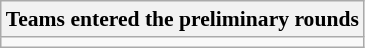<table class="wikitable" style="font-size:90%">
<tr>
<th>Teams entered the preliminary rounds</th>
</tr>
<tr>
<td valign=top></td>
</tr>
</table>
